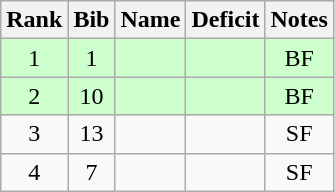<table class="wikitable" style="text-align:center;">
<tr>
<th>Rank</th>
<th>Bib</th>
<th>Name</th>
<th>Deficit</th>
<th>Notes</th>
</tr>
<tr bgcolor=ccffcc>
<td>1</td>
<td>1</td>
<td align=left></td>
<td></td>
<td>BF</td>
</tr>
<tr bgcolor=ccffcc>
<td>2</td>
<td>10</td>
<td align=left></td>
<td></td>
<td>BF</td>
</tr>
<tr>
<td>3</td>
<td>13</td>
<td align=left></td>
<td></td>
<td>SF</td>
</tr>
<tr>
<td>4</td>
<td>7</td>
<td align=left></td>
<td></td>
<td>SF</td>
</tr>
</table>
